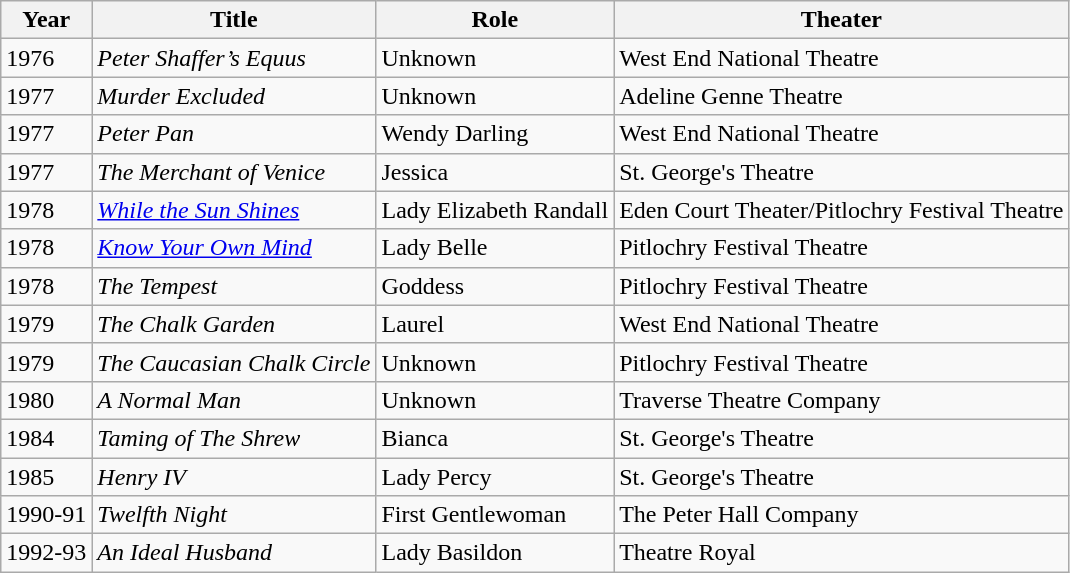<table class="wikitable">
<tr>
<th>Year</th>
<th>Title</th>
<th>Role</th>
<th>Theater</th>
</tr>
<tr>
<td>1976</td>
<td><em>Peter Shaffer’s Equus</em></td>
<td>Unknown</td>
<td>West End National Theatre</td>
</tr>
<tr>
<td>1977</td>
<td><em>Murder Excluded</em></td>
<td>Unknown</td>
<td>Adeline Genne Theatre</td>
</tr>
<tr>
<td>1977</td>
<td><em>Peter Pan</em></td>
<td>Wendy Darling</td>
<td>West End National Theatre</td>
</tr>
<tr>
<td>1977</td>
<td><em>The Merchant of Venice</em></td>
<td>Jessica</td>
<td>St. George's Theatre</td>
</tr>
<tr>
<td>1978</td>
<td><em><a href='#'>While the Sun Shines</a></em></td>
<td>Lady Elizabeth Randall</td>
<td>Eden Court Theater/Pitlochry Festival Theatre</td>
</tr>
<tr>
<td>1978</td>
<td><em><a href='#'>Know Your Own Mind</a></em></td>
<td>Lady Belle</td>
<td>Pitlochry Festival Theatre</td>
</tr>
<tr>
<td>1978</td>
<td><em>The Tempest</em></td>
<td>Goddess</td>
<td>Pitlochry Festival Theatre</td>
</tr>
<tr>
<td>1979</td>
<td><em>The Chalk Garden</em></td>
<td>Laurel</td>
<td>West End National Theatre</td>
</tr>
<tr>
<td>1979</td>
<td><em>The Caucasian Chalk Circle</em></td>
<td>Unknown</td>
<td>Pitlochry Festival Theatre</td>
</tr>
<tr>
<td>1980</td>
<td><em>A Normal Man</em></td>
<td>Unknown</td>
<td>Traverse Theatre Company</td>
</tr>
<tr>
<td>1984</td>
<td><em>Taming of The Shrew</em></td>
<td>Bianca</td>
<td>St. George's Theatre</td>
</tr>
<tr>
<td>1985</td>
<td><em>Henry IV</em></td>
<td>Lady Percy</td>
<td>St. George's Theatre</td>
</tr>
<tr>
<td>1990-91</td>
<td><em>Twelfth Night</em></td>
<td>First Gentlewoman</td>
<td>The Peter Hall Company</td>
</tr>
<tr>
<td>1992-93</td>
<td><em>An Ideal Husband</em></td>
<td>Lady Basildon</td>
<td>Theatre Royal</td>
</tr>
</table>
